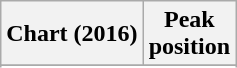<table class="wikitable sortable plainrowheaders" style="text-align:center">
<tr>
<th scope="col">Chart (2016)</th>
<th scope="col">Peak<br>position</th>
</tr>
<tr>
</tr>
<tr>
</tr>
<tr>
</tr>
</table>
